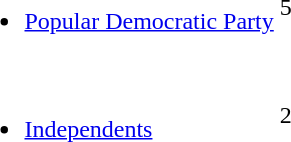<table>
<tr>
<td><br><ul><li><a href='#'>Popular Democratic Party</a></li></ul></td>
<td><div>5</div></td>
</tr>
<tr>
<td><br><ul><li><a href='#'>Independents</a></li></ul></td>
<td><div>2</div></td>
</tr>
</table>
